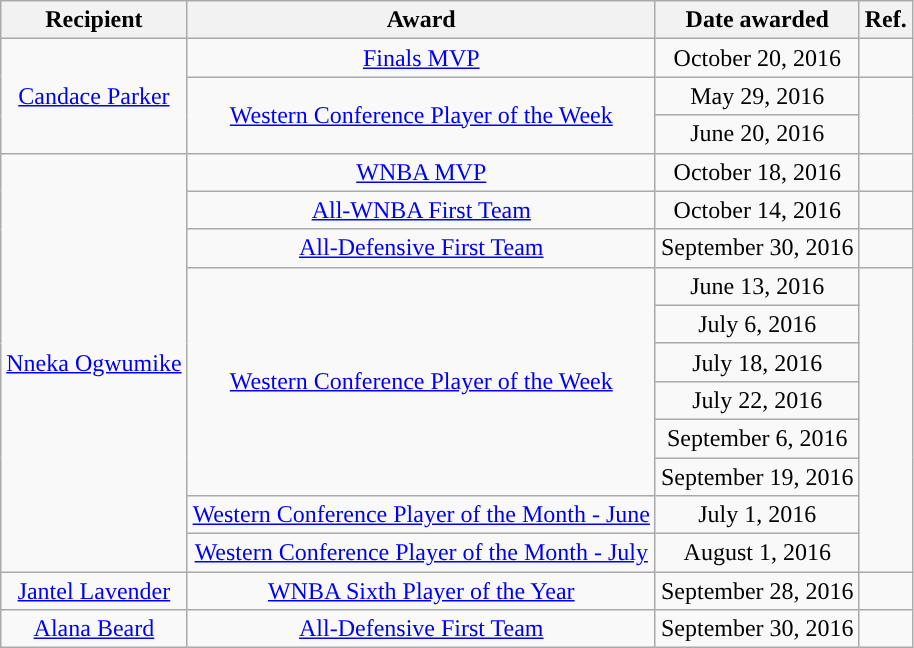<table class="wikitable sortable sortable" style="text-align: center">
<tr>
<th>Recipient</th>
<th>Award</th>
<th>Date awarded</th>
<th>Ref.</th>
</tr>
<tr>
<td rowspan=3><a href='#'>Candace Parker</a></td>
<td><a href='#'>Finals MVP</a></td>
<td>October 20, 2016</td>
<td></td>
</tr>
<tr>
<td rowspan=2><a href='#'>Western Conference Player of the Week</a></td>
<td>May 29, 2016</td>
<td rowspan=2></td>
</tr>
<tr>
<td>June 20, 2016</td>
</tr>
<tr>
<td rowspan=11><a href='#'>Nneka Ogwumike</a></td>
<td><a href='#'>WNBA MVP</a></td>
<td>October 18, 2016</td>
<td></td>
</tr>
<tr>
<td><a href='#'>All-WNBA First Team</a></td>
<td>October 14, 2016</td>
<td></td>
</tr>
<tr>
<td><a href='#'>All-Defensive First Team</a></td>
<td>September 30, 2016</td>
<td></td>
</tr>
<tr>
<td rowspan=6><a href='#'>Western Conference Player of the Week</a></td>
<td>June 13, 2016</td>
<td rowspan=8></td>
</tr>
<tr>
<td>July 6, 2016</td>
</tr>
<tr>
<td>July 18, 2016</td>
</tr>
<tr>
<td>July 22, 2016</td>
</tr>
<tr>
<td>September 6, 2016</td>
</tr>
<tr>
<td>September 19, 2016</td>
</tr>
<tr>
<td><a href='#'>Western Conference Player of the Month - June</a></td>
<td>July 1, 2016</td>
</tr>
<tr>
<td><a href='#'>Western Conference Player of the Month - July</a></td>
<td>August 1, 2016</td>
</tr>
<tr>
<td><a href='#'>Jantel Lavender</a></td>
<td><a href='#'>WNBA Sixth Player of the Year</a></td>
<td>September 28, 2016</td>
<td></td>
</tr>
<tr>
<td><a href='#'>Alana Beard</a></td>
<td><a href='#'>All-Defensive First Team</a></td>
<td>September 30, 2016</td>
<td></td>
</tr>
</table>
